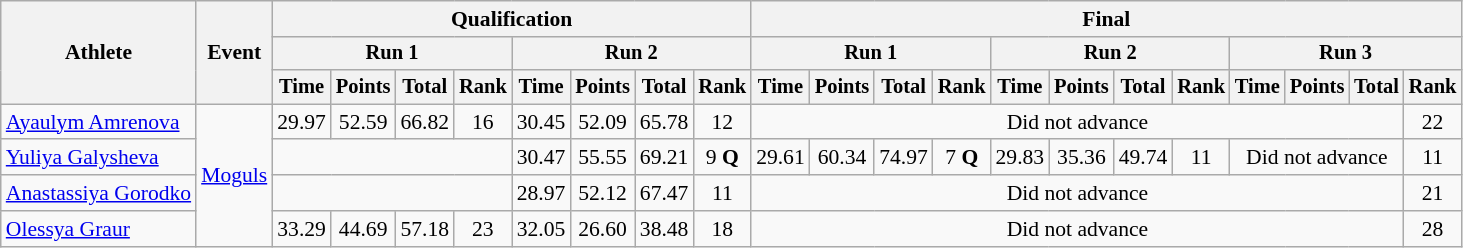<table class=wikitable style=font-size:90%;text-align:center>
<tr>
<th rowspan=3>Athlete</th>
<th rowspan=3>Event</th>
<th colspan=8>Qualification</th>
<th colspan=12>Final</th>
</tr>
<tr style=font-size:95%>
<th colspan=4>Run 1</th>
<th colspan=4>Run 2</th>
<th colspan=4>Run 1</th>
<th colspan=4>Run 2</th>
<th colspan=4>Run 3</th>
</tr>
<tr style=font-size:95%>
<th>Time</th>
<th>Points</th>
<th>Total</th>
<th>Rank</th>
<th>Time</th>
<th>Points</th>
<th>Total</th>
<th>Rank</th>
<th>Time</th>
<th>Points</th>
<th>Total</th>
<th>Rank</th>
<th>Time</th>
<th>Points</th>
<th>Total</th>
<th>Rank</th>
<th>Time</th>
<th>Points</th>
<th>Total</th>
<th>Rank</th>
</tr>
<tr>
<td align=left><a href='#'>Ayaulym Amrenova</a></td>
<td align=left rowspan=4><a href='#'>Moguls</a></td>
<td>29.97</td>
<td>52.59</td>
<td>66.82</td>
<td>16</td>
<td>30.45</td>
<td>52.09</td>
<td>65.78</td>
<td>12</td>
<td colspan=11>Did not advance</td>
<td>22</td>
</tr>
<tr>
<td align=left><a href='#'>Yuliya Galysheva</a></td>
<td colspan=4></td>
<td>30.47</td>
<td>55.55</td>
<td>69.21</td>
<td>9 <strong>Q</strong></td>
<td>29.61</td>
<td>60.34</td>
<td>74.97</td>
<td>7 <strong>Q</strong></td>
<td>29.83</td>
<td>35.36</td>
<td>49.74</td>
<td>11</td>
<td colspan=3>Did not advance</td>
<td>11</td>
</tr>
<tr>
<td align=left><a href='#'>Anastassiya Gorodko</a></td>
<td colspan=4></td>
<td>28.97</td>
<td>52.12</td>
<td>67.47</td>
<td>11</td>
<td colspan=11>Did not advance</td>
<td>21</td>
</tr>
<tr>
<td align=left><a href='#'>Olessya Graur</a></td>
<td>33.29</td>
<td>44.69</td>
<td>57.18</td>
<td>23</td>
<td>32.05</td>
<td>26.60</td>
<td>38.48</td>
<td>18</td>
<td colspan=11>Did not advance</td>
<td>28</td>
</tr>
</table>
